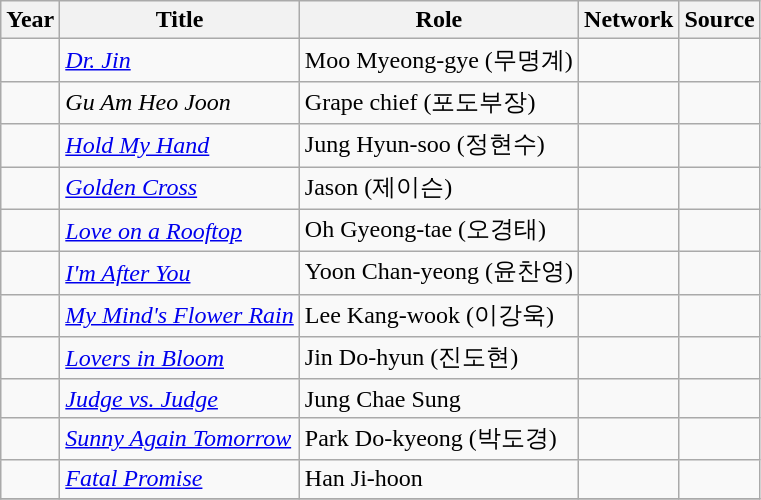<table class="wikitable">
<tr>
<th>Year</th>
<th>Title</th>
<th>Role</th>
<th>Network</th>
<th>Source</th>
</tr>
<tr>
<td></td>
<td><em><a href='#'>Dr. Jin</a></em></td>
<td>Moo Myeong-gye (무명계)</td>
<td></td>
<td></td>
</tr>
<tr>
<td></td>
<td><em>Gu Am Heo Joon</em></td>
<td>Grape chief (포도부장)</td>
<td></td>
<td></td>
</tr>
<tr>
<td></td>
<td><em><a href='#'>Hold My Hand</a></em></td>
<td>Jung Hyun-soo (정현수)</td>
<td></td>
<td></td>
</tr>
<tr>
<td></td>
<td><em><a href='#'>Golden Cross</a></em></td>
<td>Jason (제이슨)</td>
<td></td>
<td></td>
</tr>
<tr>
<td></td>
<td><em><a href='#'>Love on a Rooftop</a></em></td>
<td>Oh Gyeong-tae (오경태)</td>
<td></td>
<td></td>
</tr>
<tr>
<td></td>
<td><em><a href='#'>I'm After You</a></em></td>
<td>Yoon Chan-yeong (윤찬영)</td>
<td></td>
<td></td>
</tr>
<tr>
<td></td>
<td><em><a href='#'>My Mind's Flower Rain</a></em></td>
<td>Lee Kang-wook (이강욱)</td>
<td></td>
<td></td>
</tr>
<tr>
<td></td>
<td><em><a href='#'>Lovers in Bloom</a></em></td>
<td>Jin Do-hyun (진도현)</td>
<td></td>
<td></td>
</tr>
<tr>
<td></td>
<td><em><a href='#'>Judge vs. Judge</a></em></td>
<td>Jung Chae Sung</td>
<td></td>
<td></td>
</tr>
<tr>
<td></td>
<td><em><a href='#'>Sunny Again Tomorrow</a></em></td>
<td>Park Do-kyeong (박도경)</td>
<td></td>
<td></td>
</tr>
<tr>
<td></td>
<td><em><a href='#'>Fatal Promise</a></em></td>
<td>Han Ji-hoon</td>
<td></td>
<td></td>
</tr>
<tr>
</tr>
</table>
